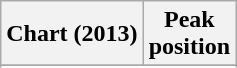<table class="wikitable plainrowheaders sortable">
<tr>
<th>Chart (2013)</th>
<th>Peak<br>position</th>
</tr>
<tr>
</tr>
<tr>
</tr>
<tr>
</tr>
<tr>
</tr>
<tr>
</tr>
<tr>
</tr>
<tr>
</tr>
<tr>
</tr>
<tr>
</tr>
</table>
